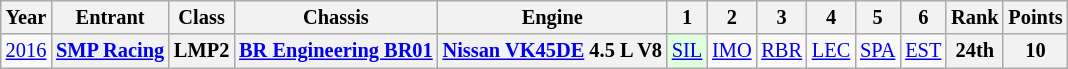<table class="wikitable" style="text-align:center; font-size:85%">
<tr>
<th>Year</th>
<th>Entrant</th>
<th>Class</th>
<th>Chassis</th>
<th>Engine</th>
<th>1</th>
<th>2</th>
<th>3</th>
<th>4</th>
<th>5</th>
<th>6</th>
<th>Rank</th>
<th>Points</th>
</tr>
<tr>
<td><a href='#'>2016</a></td>
<th nowrap><a href='#'>SMP Racing</a></th>
<th>LMP2</th>
<th nowrap><a href='#'>BR Engineering BR01</a></th>
<th nowrap><a href='#'>Nissan VK45DE</a> 4.5 L V8</th>
<td style="background:#DFFFDF;"><a href='#'>SIL</a><br></td>
<td><a href='#'>IMO</a></td>
<td><a href='#'>RBR</a></td>
<td><a href='#'>LEC</a></td>
<td><a href='#'>SPA</a></td>
<td><a href='#'>EST</a></td>
<th>24th</th>
<th>10</th>
</tr>
</table>
